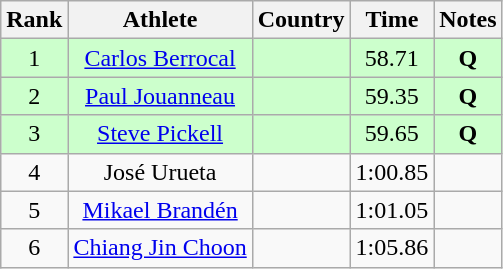<table class="wikitable sortable" style="text-align:center">
<tr>
<th>Rank</th>
<th>Athlete</th>
<th>Country</th>
<th>Time</th>
<th>Notes</th>
</tr>
<tr bgcolor=ccffcc>
<td>1</td>
<td><a href='#'>Carlos Berrocal</a></td>
<td align=left></td>
<td>58.71</td>
<td><strong>Q </strong></td>
</tr>
<tr bgcolor=ccffcc>
<td>2</td>
<td><a href='#'>Paul Jouanneau</a></td>
<td align=left></td>
<td>59.35</td>
<td><strong>Q </strong></td>
</tr>
<tr bgcolor=ccffcc>
<td>3</td>
<td><a href='#'>Steve Pickell</a></td>
<td align=left></td>
<td>59.65</td>
<td><strong>Q </strong></td>
</tr>
<tr>
<td>4</td>
<td>José Urueta</td>
<td align=left></td>
<td>1:00.85</td>
<td><strong> </strong></td>
</tr>
<tr>
<td>5</td>
<td><a href='#'>Mikael Brandén</a></td>
<td align=left></td>
<td>1:01.05</td>
<td><strong> </strong></td>
</tr>
<tr>
<td>6</td>
<td><a href='#'>Chiang Jin Choon</a></td>
<td align=left></td>
<td>1:05.86</td>
<td><strong> </strong></td>
</tr>
</table>
